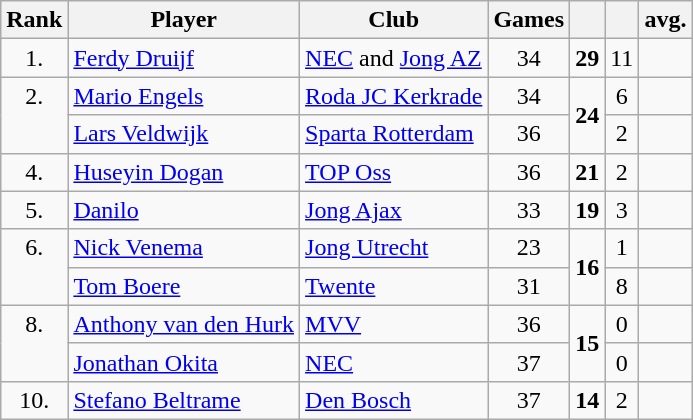<table class="wikitable" style="text-align:center;">
<tr>
<th>Rank</th>
<th>Player</th>
<th>Club</th>
<th>Games</th>
<th></th>
<th></th>
<th>avg.</th>
</tr>
<tr>
<td style="vertical-align:top;">1.</td>
<td style="text-align:left;"> <a href='#'>Ferdy Druijf</a></td>
<td style="text-align:left;"><a href='#'>NEC</a> and <a href='#'>Jong AZ</a></td>
<td>34</td>
<td><strong>29</strong></td>
<td>11</td>
<td></td>
</tr>
<tr>
<td rowspan="2" style="vertical-align:top;">2.</td>
<td style="text-align:left;"> <a href='#'>Mario Engels</a></td>
<td style="text-align:left;"><a href='#'>Roda JC Kerkrade</a></td>
<td>34</td>
<td rowspan="2"><strong>24</strong></td>
<td>6</td>
<td></td>
</tr>
<tr>
<td style="text-align:left;"> <a href='#'>Lars Veldwijk</a></td>
<td style="text-align:left;"><a href='#'>Sparta Rotterdam</a></td>
<td>36</td>
<td>2</td>
<td></td>
</tr>
<tr>
<td style="vertical-align:top;">4.</td>
<td style="text-align:left;"> <a href='#'>Huseyin Dogan</a></td>
<td style="text-align:left;"><a href='#'>TOP Oss</a></td>
<td>36</td>
<td><strong>21</strong></td>
<td>2</td>
<td></td>
</tr>
<tr>
<td style="vertical-align:top;">5.</td>
<td style="text-align:left;"> <a href='#'>Danilo</a></td>
<td style="text-align:left;"><a href='#'>Jong Ajax</a></td>
<td>33</td>
<td><strong>19</strong></td>
<td>3</td>
<td></td>
</tr>
<tr>
<td rowspan="2" style="vertical-align:top;">6.</td>
<td style="text-align:left;"> <a href='#'>Nick Venema</a></td>
<td style="text-align:left;"><a href='#'>Jong Utrecht</a></td>
<td>23</td>
<td rowspan="2"><strong>16</strong></td>
<td>1</td>
<td></td>
</tr>
<tr>
<td style="text-align:left;"> <a href='#'>Tom Boere</a></td>
<td style="text-align:left;"><a href='#'>Twente</a></td>
<td>31</td>
<td>8</td>
<td></td>
</tr>
<tr>
<td rowspan="2" style="vertical-align:top;">8.</td>
<td style="text-align:left;"> <a href='#'>Anthony van den Hurk</a></td>
<td style="text-align:left;"><a href='#'>MVV</a></td>
<td>36</td>
<td rowspan="2"><strong>15</strong></td>
<td>0</td>
<td></td>
</tr>
<tr>
<td style="text-align:left;"> <a href='#'>Jonathan Okita</a></td>
<td style="text-align:left;"><a href='#'>NEC</a></td>
<td>37</td>
<td>0</td>
<td></td>
</tr>
<tr>
<td style="vertical-align:top;">10.</td>
<td style="text-align:left;"> <a href='#'>Stefano Beltrame</a></td>
<td style="text-align:left;"><a href='#'>Den Bosch</a></td>
<td>37</td>
<td><strong>14</strong></td>
<td>2</td>
<td></td>
</tr>
</table>
